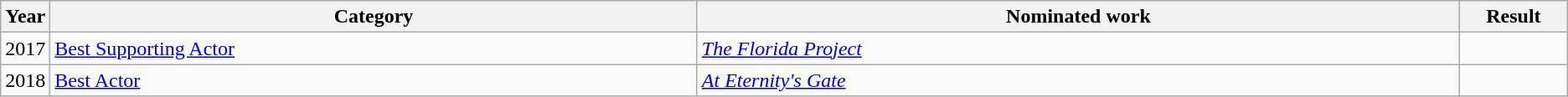<table class=wikitable>
<tr>
<th scope="col" style="width:1em;">Year</th>
<th scope="col" style="width:33em;">Category</th>
<th scope="col" style="width:39em;">Nominated work</th>
<th scope="col" style="width:5em;">Result</th>
</tr>
<tr>
<td>2017</td>
<td><a href='#'>Best Supporting Actor</a></td>
<td><em><a href='#'>The Florida Project</a></em></td>
<td></td>
</tr>
<tr>
<td>2018</td>
<td><a href='#'>Best Actor</a></td>
<td><em><a href='#'>At Eternity's Gate</a></em></td>
<td></td>
</tr>
</table>
